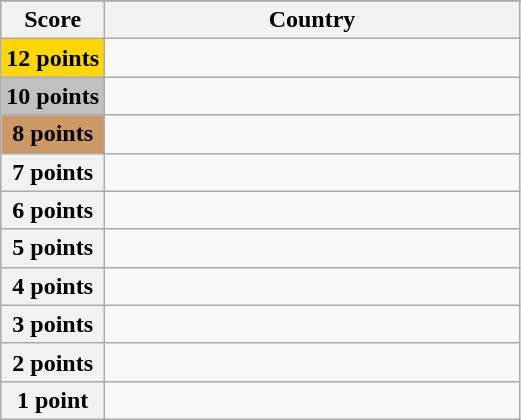<table class="wikitable">
<tr>
</tr>
<tr>
<th scope="col" width="20%">Score</th>
<th scope="col">Country</th>
</tr>
<tr>
<th scope="row" style="background:gold">12 points</th>
<td></td>
</tr>
<tr>
<th scope="row" style="background:silver">10 points</th>
<td></td>
</tr>
<tr>
<th scope="row" style="background:#CC9966">8 points</th>
<td></td>
</tr>
<tr>
<th scope="row">7 points</th>
<td></td>
</tr>
<tr>
<th scope="row">6 points</th>
<td></td>
</tr>
<tr>
<th scope="row">5 points</th>
<td></td>
</tr>
<tr>
<th scope="row">4 points</th>
<td></td>
</tr>
<tr>
<th scope="row">3 points</th>
<td></td>
</tr>
<tr>
<th scope="row">2 points</th>
<td></td>
</tr>
<tr>
<th scope="row">1 point</th>
<td></td>
</tr>
</table>
